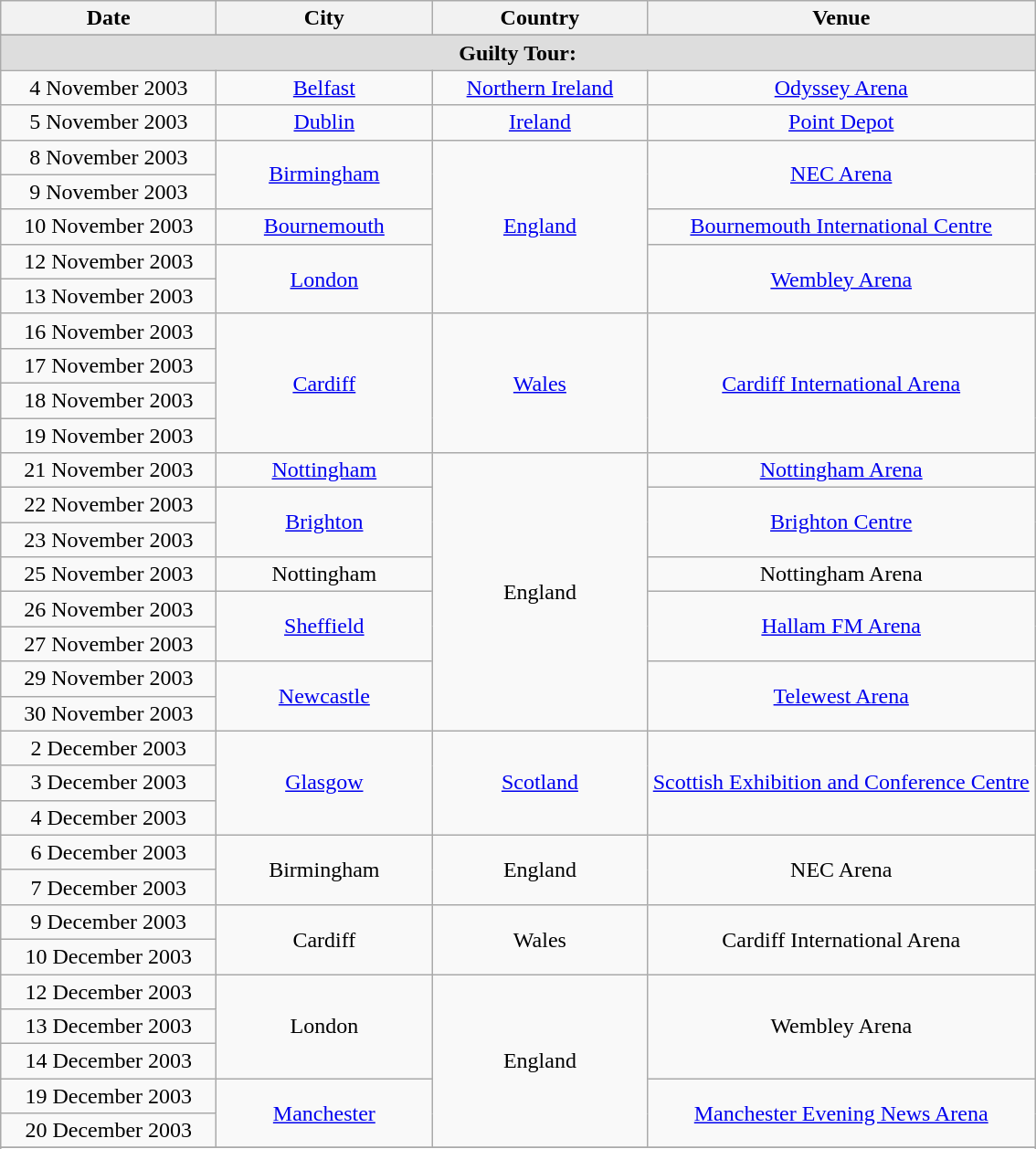<table class="wikitable plainrowheaders" style="text-align:center;">
<tr>
<th width="150">Date</th>
<th width="150">City</th>
<th width="150">Country</th>
<th width="275">Venue</th>
</tr>
<tr>
</tr>
<tr style="background:#ddd;">
<td colspan="4"><strong>Guilty Tour:</strong></td>
</tr>
<tr>
<td>4 November 2003</td>
<td><a href='#'>Belfast</a></td>
<td><a href='#'>Northern Ireland</a></td>
<td><a href='#'>Odyssey Arena</a></td>
</tr>
<tr>
<td>5 November 2003</td>
<td><a href='#'>Dublin</a></td>
<td><a href='#'>Ireland</a></td>
<td><a href='#'>Point Depot</a></td>
</tr>
<tr>
<td>8 November 2003</td>
<td rowspan="2"><a href='#'>Birmingham</a></td>
<td rowspan="5"><a href='#'>England</a></td>
<td rowspan="2"><a href='#'>NEC Arena</a></td>
</tr>
<tr>
<td>9 November 2003</td>
</tr>
<tr>
<td>10 November 2003</td>
<td><a href='#'>Bournemouth</a></td>
<td><a href='#'>Bournemouth International Centre</a></td>
</tr>
<tr>
<td>12 November 2003</td>
<td rowspan="2"><a href='#'>London</a></td>
<td rowspan="2"><a href='#'>Wembley Arena</a></td>
</tr>
<tr>
<td>13 November 2003</td>
</tr>
<tr>
<td>16 November 2003</td>
<td rowspan="4"><a href='#'>Cardiff</a></td>
<td rowspan="4"><a href='#'>Wales</a></td>
<td rowspan="4"><a href='#'>Cardiff International Arena</a></td>
</tr>
<tr>
<td>17 November 2003</td>
</tr>
<tr>
<td>18 November 2003</td>
</tr>
<tr>
<td>19 November 2003</td>
</tr>
<tr>
<td>21 November 2003</td>
<td><a href='#'>Nottingham</a></td>
<td rowspan="8">England</td>
<td><a href='#'>Nottingham Arena</a></td>
</tr>
<tr>
<td>22 November 2003</td>
<td rowspan="2"><a href='#'>Brighton</a></td>
<td rowspan="2"><a href='#'>Brighton Centre</a></td>
</tr>
<tr>
<td>23 November 2003</td>
</tr>
<tr>
<td>25 November 2003</td>
<td>Nottingham</td>
<td>Nottingham Arena</td>
</tr>
<tr>
<td>26 November 2003</td>
<td rowspan="2"><a href='#'>Sheffield</a></td>
<td rowspan="2"><a href='#'>Hallam FM Arena</a></td>
</tr>
<tr>
<td>27 November 2003</td>
</tr>
<tr>
<td>29 November 2003</td>
<td rowspan="2"><a href='#'>Newcastle</a></td>
<td rowspan="2"><a href='#'>Telewest Arena</a></td>
</tr>
<tr>
<td>30 November 2003</td>
</tr>
<tr>
<td>2 December 2003</td>
<td rowspan="3"><a href='#'>Glasgow</a></td>
<td rowspan="3"><a href='#'>Scotland</a></td>
<td rowspan="3"><a href='#'>Scottish Exhibition and Conference Centre</a></td>
</tr>
<tr>
<td>3 December 2003</td>
</tr>
<tr>
<td>4 December 2003</td>
</tr>
<tr>
<td>6 December 2003</td>
<td rowspan="2">Birmingham</td>
<td rowspan="2">England</td>
<td rowspan="2">NEC Arena</td>
</tr>
<tr>
<td>7 December 2003</td>
</tr>
<tr>
<td>9 December 2003</td>
<td rowspan="2">Cardiff</td>
<td rowspan="2">Wales</td>
<td rowspan="2">Cardiff International Arena</td>
</tr>
<tr>
<td>10 December 2003</td>
</tr>
<tr>
<td>12 December 2003</td>
<td rowspan="3">London</td>
<td rowspan="5">England</td>
<td rowspan="3">Wembley Arena</td>
</tr>
<tr>
<td>13 December 2003</td>
</tr>
<tr>
<td>14 December 2003</td>
</tr>
<tr>
<td>19 December 2003</td>
<td rowspan="2"><a href='#'>Manchester</a></td>
<td rowspan="2"><a href='#'>Manchester Evening News Arena</a></td>
</tr>
<tr>
<td>20 December 2003</td>
</tr>
<tr>
</tr>
<tr>
</tr>
</table>
